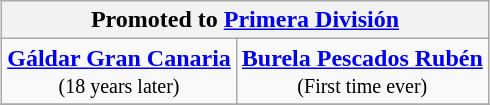<table class="wikitable" style="text-align: center; margin: 0 auto;">
<tr>
<th colspan="3">Promoted to <a href='#'>Primera División</a></th>
</tr>
<tr>
<td><strong><a href='#'>Gáldar Gran Canaria</a></strong><br><small>(18 years later)</small></td>
<td><strong><a href='#'>Burela Pescados Rubén</a></strong><br><small>(First time ever)</small></td>
</tr>
<tr>
</tr>
</table>
